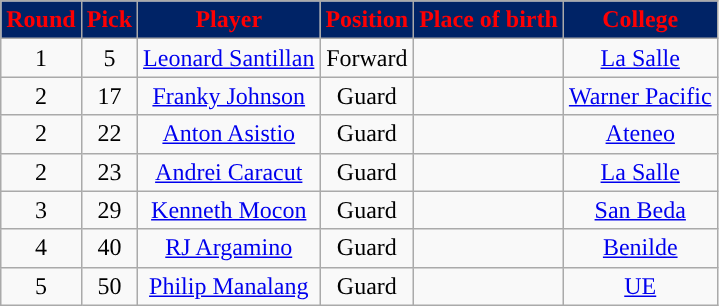<table class="wikitable sortable sortable" style="text-align:center">
<tr>
<th style="background:#002366; color:#FE0003; ">Round</th>
<th style="background:#002366; color:#FE0003; ">Pick</th>
<th style="background:#002366; color:#FE0003; ">Player</th>
<th style="background:#002366; color:#FE0003; ">Position</th>
<th style="background:#002366; color:#FE0003; ">Place of birth</th>
<th style="background:#002366; color:#FE0003; ">College</th>
</tr>
<tr>
<td>1</td>
<td>5</td>
<td><a href='#'>Leonard Santillan</a></td>
<td>Forward</td>
<td></td>
<td><a href='#'>La Salle</a></td>
</tr>
<tr>
<td>2</td>
<td>17</td>
<td><a href='#'>Franky Johnson</a></td>
<td>Guard</td>
<td></td>
<td><a href='#'>Warner Pacific</a></td>
</tr>
<tr>
<td>2</td>
<td>22</td>
<td><a href='#'>Anton Asistio</a></td>
<td>Guard</td>
<td></td>
<td><a href='#'>Ateneo</a></td>
</tr>
<tr>
<td>2</td>
<td>23</td>
<td><a href='#'>Andrei Caracut</a></td>
<td>Guard</td>
<td></td>
<td><a href='#'>La Salle</a></td>
</tr>
<tr>
<td>3</td>
<td>29</td>
<td><a href='#'>Kenneth Mocon</a></td>
<td>Guard</td>
<td></td>
<td><a href='#'>San Beda</a></td>
</tr>
<tr>
<td>4</td>
<td>40</td>
<td><a href='#'>RJ Argamino</a></td>
<td>Guard</td>
<td></td>
<td><a href='#'>Benilde</a></td>
</tr>
<tr>
<td>5</td>
<td>50</td>
<td><a href='#'>Philip Manalang</a></td>
<td>Guard</td>
<td></td>
<td><a href='#'>UE</a></td>
</tr>
</table>
